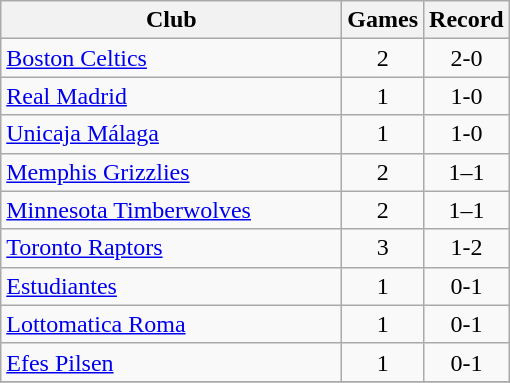<table class="wikitable" style="text-align:center">
<tr>
<th width=220>Club</th>
<th width=25>Games</th>
<th width=25>Record</th>
</tr>
<tr>
<td align=left> <a href='#'>Boston Celtics</a></td>
<td>2</td>
<td>2-0</td>
</tr>
<tr>
<td align=left> <a href='#'>Real Madrid</a></td>
<td>1</td>
<td>1-0</td>
</tr>
<tr>
<td align=left> <a href='#'>Unicaja Málaga</a></td>
<td>1</td>
<td>1-0</td>
</tr>
<tr>
<td align=left> <a href='#'>Memphis Grizzlies</a></td>
<td>2</td>
<td>1–1</td>
</tr>
<tr>
<td align=left> <a href='#'>Minnesota Timberwolves</a></td>
<td>2</td>
<td>1–1</td>
</tr>
<tr>
<td align=left> <a href='#'>Toronto Raptors</a></td>
<td>3</td>
<td>1-2</td>
</tr>
<tr>
<td align=left> <a href='#'>Estudiantes</a></td>
<td>1</td>
<td>0-1</td>
</tr>
<tr>
<td align=left> <a href='#'>Lottomatica Roma</a></td>
<td>1</td>
<td>0-1</td>
</tr>
<tr>
<td align=left> <a href='#'>Efes Pilsen</a></td>
<td>1</td>
<td>0-1</td>
</tr>
<tr>
</tr>
</table>
